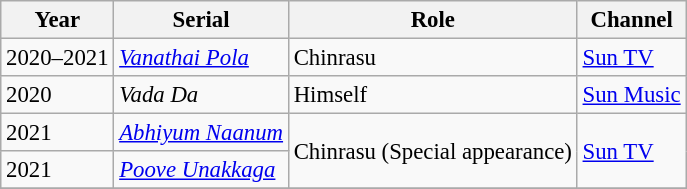<table class="wikitable" style="font-size:95%;">
<tr>
<th>Year</th>
<th>Serial</th>
<th>Role</th>
<th>Channel</th>
</tr>
<tr>
<td>2020–2021</td>
<td><em><a href='#'>Vanathai Pola</a></em></td>
<td>Chinrasu</td>
<td><a href='#'>Sun TV</a></td>
</tr>
<tr>
<td>2020</td>
<td><em>Vada Da</em></td>
<td>Himself</td>
<td><a href='#'>Sun Music</a></td>
</tr>
<tr>
<td>2021</td>
<td><em><a href='#'>Abhiyum Naanum</a></em></td>
<td rowspan=2>Chinrasu (Special appearance)</td>
<td rowspan=2><a href='#'>Sun TV</a></td>
</tr>
<tr>
<td>2021</td>
<td><em><a href='#'>Poove Unakkaga</a></em></td>
</tr>
<tr>
</tr>
</table>
